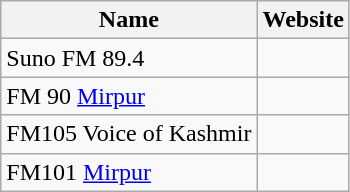<table class="wikitable">
<tr>
<th>Name</th>
<th>Website</th>
</tr>
<tr>
<td>Suno FM 89.4</td>
<td></td>
</tr>
<tr>
<td>FM 90 <a href='#'>Mirpur</a></td>
<td></td>
</tr>
<tr>
<td>FM105 Voice of Kashmir</td>
<td></td>
</tr>
<tr>
<td>FM101 <a href='#'>Mirpur</a></td>
<td></td>
</tr>
</table>
